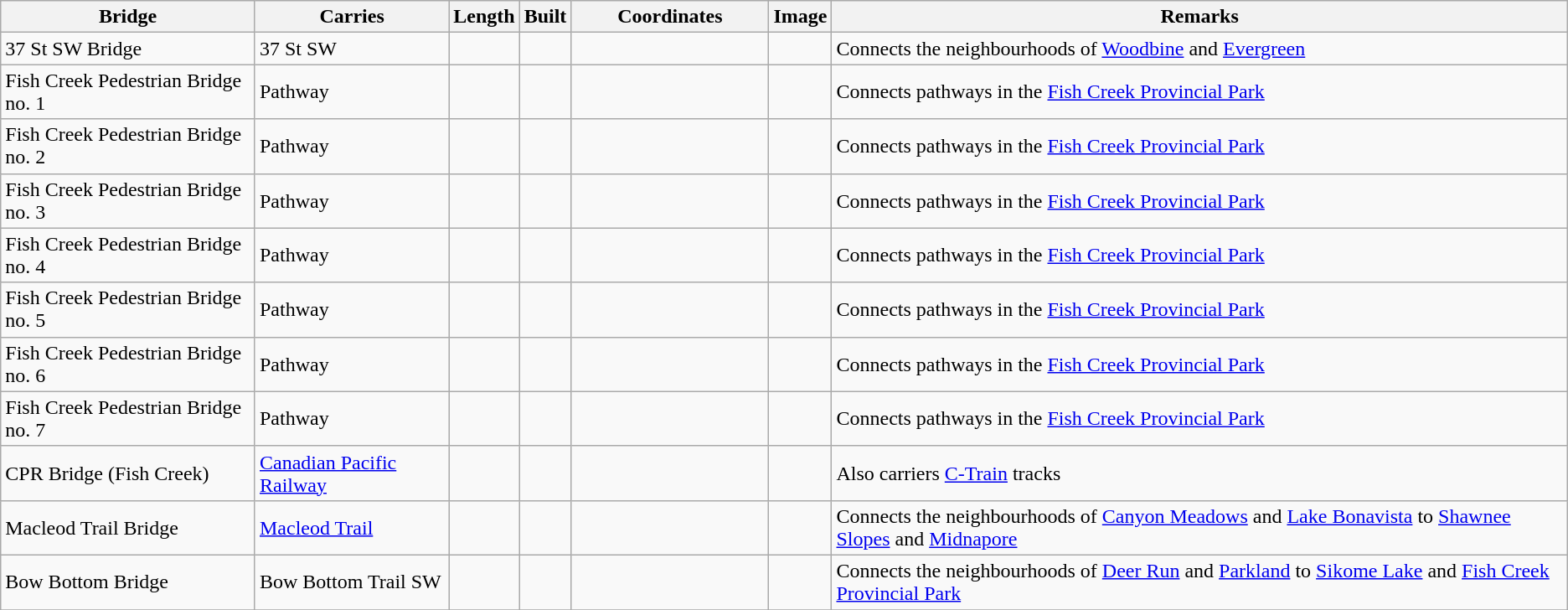<table class="wikitable sortable">
<tr>
<th>Bridge</th>
<th>Carries</th>
<th>Length</th>
<th>Built</th>
<th width=150px>Coordinates</th>
<th>Image</th>
<th>Remarks</th>
</tr>
<tr>
<td>37 St SW Bridge</td>
<td>37 St SW</td>
<td></td>
<td></td>
<td><small></small></td>
<td></td>
<td>Connects the neighbourhoods of <a href='#'>Woodbine</a> and <a href='#'>Evergreen</a></td>
</tr>
<tr>
<td>Fish Creek Pedestrian Bridge no. 1</td>
<td>Pathway</td>
<td></td>
<td></td>
<td><small></small></td>
<td></td>
<td>Connects pathways in the <a href='#'>Fish Creek Provincial Park</a></td>
</tr>
<tr>
<td>Fish Creek Pedestrian Bridge no. 2</td>
<td>Pathway</td>
<td></td>
<td></td>
<td><small></small></td>
<td></td>
<td>Connects pathways in the <a href='#'>Fish Creek Provincial Park</a></td>
</tr>
<tr>
<td>Fish Creek Pedestrian Bridge no. 3</td>
<td>Pathway</td>
<td></td>
<td></td>
<td><small></small></td>
<td></td>
<td>Connects pathways in the <a href='#'>Fish Creek Provincial Park</a></td>
</tr>
<tr>
<td>Fish Creek Pedestrian Bridge no. 4</td>
<td>Pathway</td>
<td></td>
<td></td>
<td><small></small></td>
<td></td>
<td>Connects pathways in the <a href='#'>Fish Creek Provincial Park</a></td>
</tr>
<tr>
<td>Fish Creek Pedestrian Bridge no. 5</td>
<td>Pathway</td>
<td></td>
<td></td>
<td><small></small></td>
<td></td>
<td>Connects pathways in the <a href='#'>Fish Creek Provincial Park</a></td>
</tr>
<tr>
<td>Fish Creek Pedestrian Bridge no. 6</td>
<td>Pathway</td>
<td></td>
<td></td>
<td><small></small></td>
<td></td>
<td>Connects pathways in the <a href='#'>Fish Creek Provincial Park</a></td>
</tr>
<tr>
<td>Fish Creek Pedestrian Bridge no. 7</td>
<td>Pathway</td>
<td></td>
<td></td>
<td><small></small></td>
<td></td>
<td>Connects pathways in the <a href='#'>Fish Creek Provincial Park</a></td>
</tr>
<tr>
<td>CPR Bridge (Fish Creek)</td>
<td><a href='#'>Canadian Pacific Railway</a></td>
<td></td>
<td></td>
<td><small></small></td>
<td></td>
<td>Also carriers <a href='#'>C-Train</a> tracks</td>
</tr>
<tr>
<td>Macleod Trail Bridge</td>
<td><a href='#'>Macleod Trail</a></td>
<td></td>
<td></td>
<td><small></small></td>
<td></td>
<td>Connects the neighbourhoods of <a href='#'>Canyon Meadows</a> and <a href='#'>Lake Bonavista</a> to <a href='#'>Shawnee Slopes</a> and <a href='#'>Midnapore</a></td>
</tr>
<tr>
<td>Bow Bottom Bridge</td>
<td>Bow Bottom Trail SW</td>
<td></td>
<td></td>
<td><small></small></td>
<td></td>
<td>Connects the neighbourhoods of <a href='#'>Deer Run</a> and <a href='#'>Parkland</a> to <a href='#'>Sikome Lake</a> and <a href='#'>Fish Creek Provincial Park</a></td>
</tr>
<tr>
</tr>
</table>
